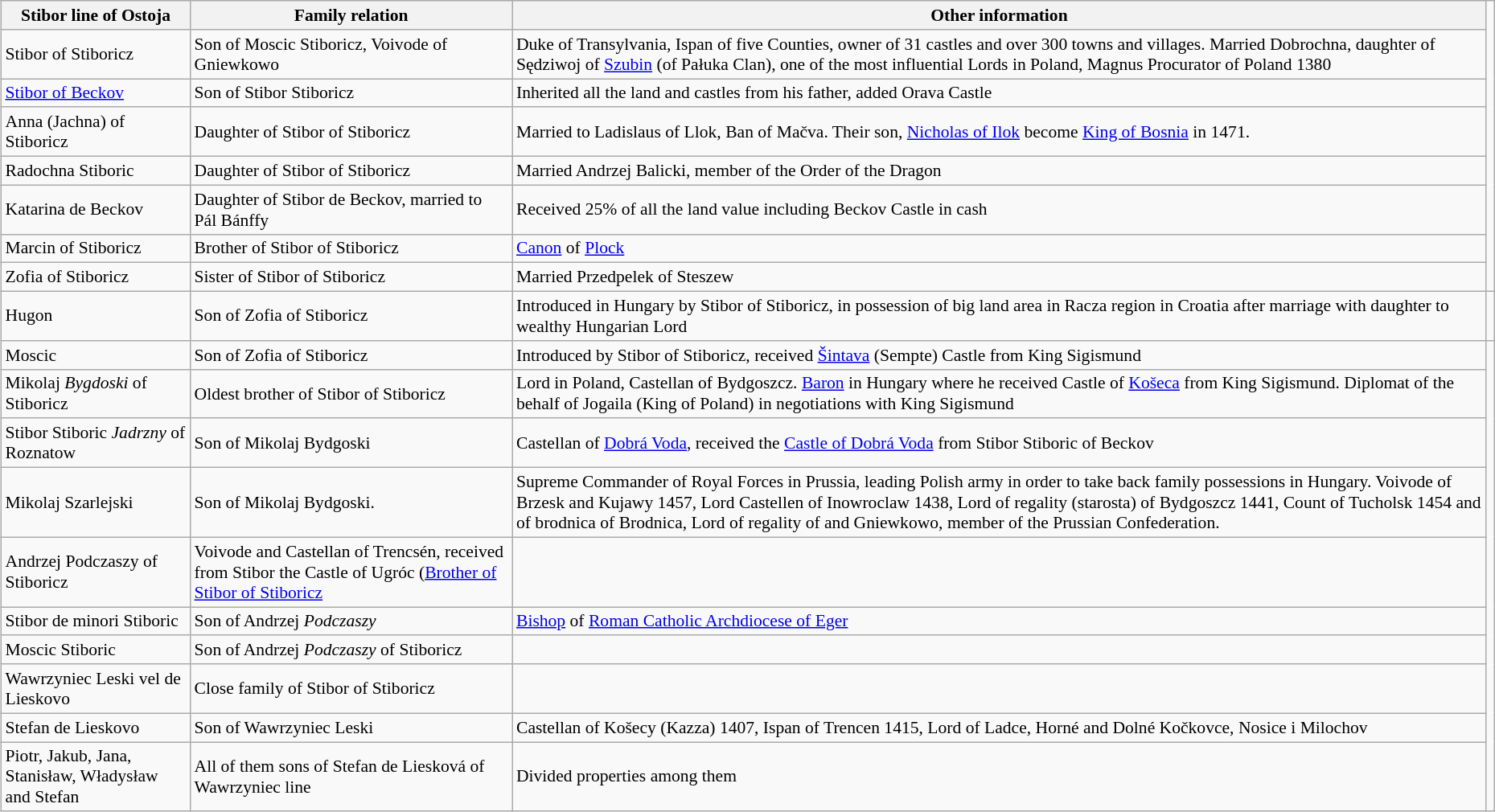<table class="wikitable floatright" style="text-align:left;font-size:90%;width:98%;margin-left:3em">
<tr>
<th>Stibor line of Ostoja</th>
<th>Family relation</th>
<th>Other information</th>
</tr>
<tr>
<td>Stibor of Stiboricz</td>
<td>Son of Moscic Stiboricz, Voivode of Gniewkowo</td>
<td>Duke of Transylvania, Ispan of five Counties, owner of 31 castles and over 300 towns and villages. Married Dobrochna, daughter of Sędziwoj of <a href='#'>Szubin</a> (of Pałuka Clan), one of the most influential Lords in Poland, Magnus Procurator of Poland 1380</td>
</tr>
<tr>
<td><a href='#'>Stibor of Beckov</a></td>
<td>Son of Stibor Stiboricz</td>
<td>Inherited all the land and castles from his father, added Orava Castle</td>
</tr>
<tr>
<td>Anna (Jachna) of Stiboricz</td>
<td>Daughter of Stibor of Stiboricz</td>
<td>Married to Ladislaus of Llok, Ban of Mačva. Their son, <a href='#'>Nicholas of Ilok</a> become <a href='#'>King of Bosnia</a> in 1471.</td>
</tr>
<tr>
<td>Radochna Stiboric</td>
<td>Daughter of Stibor of Stiboricz</td>
<td>Married Andrzej Balicki, member of the Order of the Dragon</td>
</tr>
<tr>
<td>Katarina de Beckov</td>
<td>Daughter of Stibor de Beckov, married to Pál Bánffy</td>
<td>Received 25% of all the land value including Beckov Castle in cash</td>
</tr>
<tr>
<td>Marcin of Stiboricz</td>
<td>Brother of Stibor of Stiboricz</td>
<td><a href='#'>Canon</a> of <a href='#'>Plock</a></td>
</tr>
<tr>
<td>Zofia of Stiboricz</td>
<td>Sister of Stibor of Stiboricz</td>
<td>Married Przedpelek of Steszew</td>
</tr>
<tr>
<td>Hugon</td>
<td>Son of Zofia of Stiboricz</td>
<td>Introduced in Hungary by Stibor of Stiboricz, in possession of big land area in Racza region in Croatia after marriage with daughter to wealthy Hungarian Lord</td>
<td></td>
</tr>
<tr>
<td>Moscic</td>
<td>Son of Zofia of Stiboricz</td>
<td>Introduced by Stibor of Stiboricz, received <a href='#'>Šintava</a> (Sempte) Castle from King Sigismund</td>
</tr>
<tr>
<td>Mikolaj <em>Bygdoski</em> of Stiboricz</td>
<td>Oldest brother of Stibor of Stiboricz</td>
<td>Lord in Poland, Castellan of Bydgoszcz. <a href='#'>Baron</a> in Hungary where he received Castle of <a href='#'>Košeca</a> from King Sigismund. Diplomat of the behalf of Jogaila (King of Poland) in negotiations with King Sigismund</td>
</tr>
<tr>
<td>Stibor Stiboric <em>Jadrzny</em> of Roznatow</td>
<td>Son of Mikolaj Bydgoski</td>
<td>Castellan of <a href='#'>Dobrá Voda</a>, received the <a href='#'>Castle of Dobrá Voda</a> from Stibor Stiboric of Beckov</td>
</tr>
<tr>
<td>Mikolaj Szarlejski</td>
<td>Son of Mikolaj Bydgoski.</td>
<td>Supreme Commander of Royal Forces in Prussia, leading Polish army in order to take back family possessions in Hungary. Voivode of Brzesk and Kujawy 1457, Lord Castellen of Inowroclaw 1438, Lord of regality (starosta) of Bydgoszcz 1441, Count of Tucholsk 1454 and of brodnica of Brodnica, Lord of regality of and Gniewkowo, member of the Prussian Confederation.</td>
</tr>
<tr>
<td>Andrzej Podczaszy of Stiboricz</td>
<td>Voivode and Castellan of Trencsén, received from Stibor the Castle of Ugróc (<a href='#'>Brother of Stibor of Stiboricz</a></td>
<td></td>
</tr>
<tr>
<td>Stibor de minori Stiboric</td>
<td>Son of Andrzej <em>Podczaszy</em></td>
<td><a href='#'>Bishop</a> of <a href='#'>Roman Catholic Archdiocese of Eger</a></td>
</tr>
<tr>
<td>Moscic Stiboric</td>
<td>Son of Andrzej <em>Podczaszy</em> of Stiboricz</td>
<td></td>
</tr>
<tr>
<td>Wawrzyniec Leski vel de Lieskovo</td>
<td>Close family of Stibor of Stiboricz</td>
<td></td>
</tr>
<tr>
<td>Stefan de Lieskovo</td>
<td>Son of Wawrzyniec Leski</td>
<td>Castellan of Košecy (Kazza) 1407, Ispan of Trencen 1415, Lord of Ladce, Horné and Dolné Kočkovce, Nosice i Milochov</td>
</tr>
<tr>
<td>Piotr, Jakub, Jana, Stanisław, Władysław and Stefan</td>
<td>All of them sons of Stefan de Liesková of Wawrzyniec line</td>
<td>Divided properties among them</td>
</tr>
</table>
